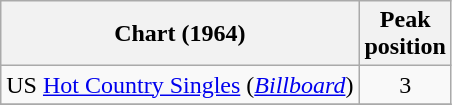<table class="wikitable sortable">
<tr>
<th align="left">Chart (1964)</th>
<th align="center">Peak<br>position</th>
</tr>
<tr>
<td align="left">US <a href='#'>Hot Country Singles</a> (<em><a href='#'>Billboard</a></em>)</td>
<td align="center">3</td>
</tr>
<tr>
</tr>
</table>
